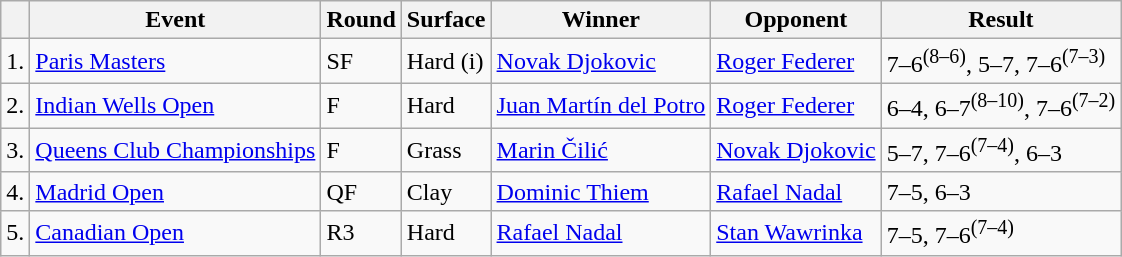<table class=wikitable>
<tr>
<th></th>
<th>Event</th>
<th>Round</th>
<th>Surface</th>
<th>Winner</th>
<th>Opponent</th>
<th>Result</th>
</tr>
<tr>
<td>1.</td>
<td><a href='#'>Paris Masters</a></td>
<td>SF</td>
<td>Hard (i)</td>
<td> <a href='#'>Novak Djokovic</a></td>
<td> <a href='#'>Roger Federer</a></td>
<td>7–6<sup>(8–6)</sup>, 5–7, 7–6<sup>(7–3)</sup></td>
</tr>
<tr>
<td>2.</td>
<td><a href='#'>Indian Wells Open</a></td>
<td>F</td>
<td>Hard</td>
<td> <a href='#'>Juan Martín del Potro</a></td>
<td> <a href='#'>Roger Federer</a></td>
<td>6–4, 6–7<sup>(8–10)</sup>, 7–6<sup>(7–2)</sup></td>
</tr>
<tr>
<td>3.</td>
<td><a href='#'>Queens Club Championships</a></td>
<td>F</td>
<td>Grass</td>
<td> <a href='#'>Marin Čilić</a></td>
<td> <a href='#'>Novak Djokovic</a></td>
<td>5–7, 7–6<sup>(7–4)</sup>, 6–3</td>
</tr>
<tr>
<td>4.</td>
<td><a href='#'>Madrid Open</a></td>
<td>QF</td>
<td>Clay</td>
<td> <a href='#'>Dominic Thiem</a></td>
<td> <a href='#'>Rafael Nadal</a></td>
<td>7–5, 6–3</td>
</tr>
<tr>
<td>5.</td>
<td><a href='#'>Canadian Open</a></td>
<td>R3</td>
<td>Hard</td>
<td> <a href='#'>Rafael Nadal</a></td>
<td> <a href='#'>Stan Wawrinka</a></td>
<td>7–5, 7–6<sup>(7–4)</sup></td>
</tr>
</table>
